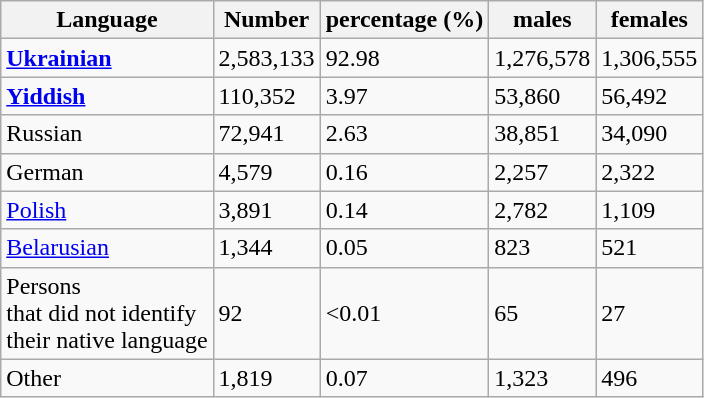<table align="center" class="wikitable sortable plainlinks TablePager">
<tr>
<th>Language</th>
<th>Number</th>
<th>percentage (%)</th>
<th>males</th>
<th>females</th>
</tr>
<tr ---->
<td><strong><a href='#'>Ukrainian</a></strong></td>
<td>2,583,133</td>
<td>92.98</td>
<td>1,276,578</td>
<td>1,306,555</td>
</tr>
<tr ---->
<td><strong><a href='#'>Yiddish</a></strong></td>
<td>110,352</td>
<td>3.97</td>
<td>53,860</td>
<td>56,492</td>
</tr>
<tr ---->
<td>Russian</td>
<td>72,941</td>
<td>2.63</td>
<td>38,851</td>
<td>34,090</td>
</tr>
<tr ---->
<td>German</td>
<td>4,579</td>
<td>0.16</td>
<td>2,257</td>
<td>2,322</td>
</tr>
<tr ---->
<td><a href='#'>Polish</a></td>
<td>3,891</td>
<td>0.14</td>
<td>2,782</td>
<td>1,109</td>
</tr>
<tr ---->
<td><a href='#'>Belarusian</a></td>
<td>1,344</td>
<td>0.05</td>
<td>823</td>
<td>521</td>
</tr>
<tr ---->
<td>Persons<br>that did not identify<br> their native language</td>
<td>92</td>
<td><0.01</td>
<td>65</td>
<td>27</td>
</tr>
<tr ---->
<td>Other</td>
<td>1,819</td>
<td>0.07</td>
<td>1,323</td>
<td>496</td>
</tr>
</table>
